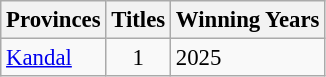<table class="wikitable" style="font-size:95%;">
<tr>
<th>Provinces</th>
<th>Titles</th>
<th>Winning Years</th>
</tr>
<tr>
<td><a href='#'>Kandal</a></td>
<td align="center">1</td>
<td>2025</td>
</tr>
</table>
